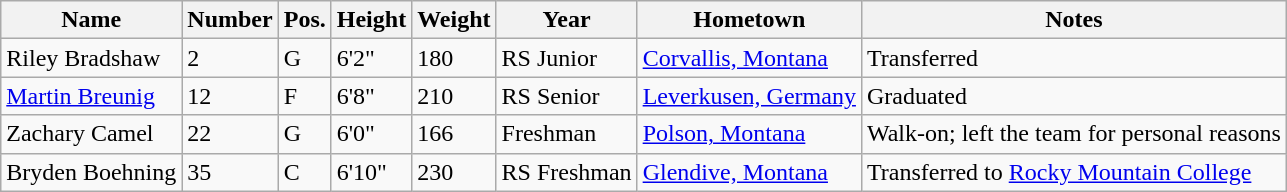<table class="wikitable sortable" border="1">
<tr>
<th>Name</th>
<th>Number</th>
<th>Pos.</th>
<th>Height</th>
<th>Weight</th>
<th>Year</th>
<th>Hometown</th>
<th class="unsortable">Notes</th>
</tr>
<tr>
<td>Riley Bradshaw</td>
<td>2</td>
<td>G</td>
<td>6'2"</td>
<td>180</td>
<td>RS Junior</td>
<td><a href='#'>Corvallis, Montana</a></td>
<td>Transferred</td>
</tr>
<tr>
<td><a href='#'>Martin Breunig</a></td>
<td>12</td>
<td>F</td>
<td>6'8"</td>
<td>210</td>
<td>RS Senior</td>
<td><a href='#'>Leverkusen, Germany</a></td>
<td>Graduated</td>
</tr>
<tr>
<td>Zachary Camel</td>
<td>22</td>
<td>G</td>
<td>6'0"</td>
<td>166</td>
<td>Freshman</td>
<td><a href='#'>Polson, Montana</a></td>
<td>Walk-on; left the team for personal reasons</td>
</tr>
<tr>
<td>Bryden Boehning</td>
<td>35</td>
<td>C</td>
<td>6'10"</td>
<td>230</td>
<td>RS Freshman</td>
<td><a href='#'>Glendive, Montana</a></td>
<td>Transferred to <a href='#'>Rocky Mountain College</a></td>
</tr>
</table>
